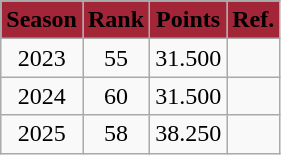<table class="wikitable plainrowheaders sortable" style="text-align:center">
<tr>
<th style="background:#a32638; text-align:center;"><span>Season</span></th>
<th style="background:#a32638; text-align:center;"><span>Rank</span></th>
<th style="background:#a32638; text-align:center;"><span>Points</span></th>
<th style="background:#a32638; text-align:center;"><span>Ref.</span></th>
</tr>
<tr>
<td>2023</td>
<td>55 </td>
<td>31.500</td>
<td></td>
</tr>
<tr>
<td>2024</td>
<td>60 </td>
<td>31.500</td>
<td></td>
</tr>
<tr>
<td>2025</td>
<td>58 </td>
<td>38.250</td>
<td></td>
</tr>
</table>
